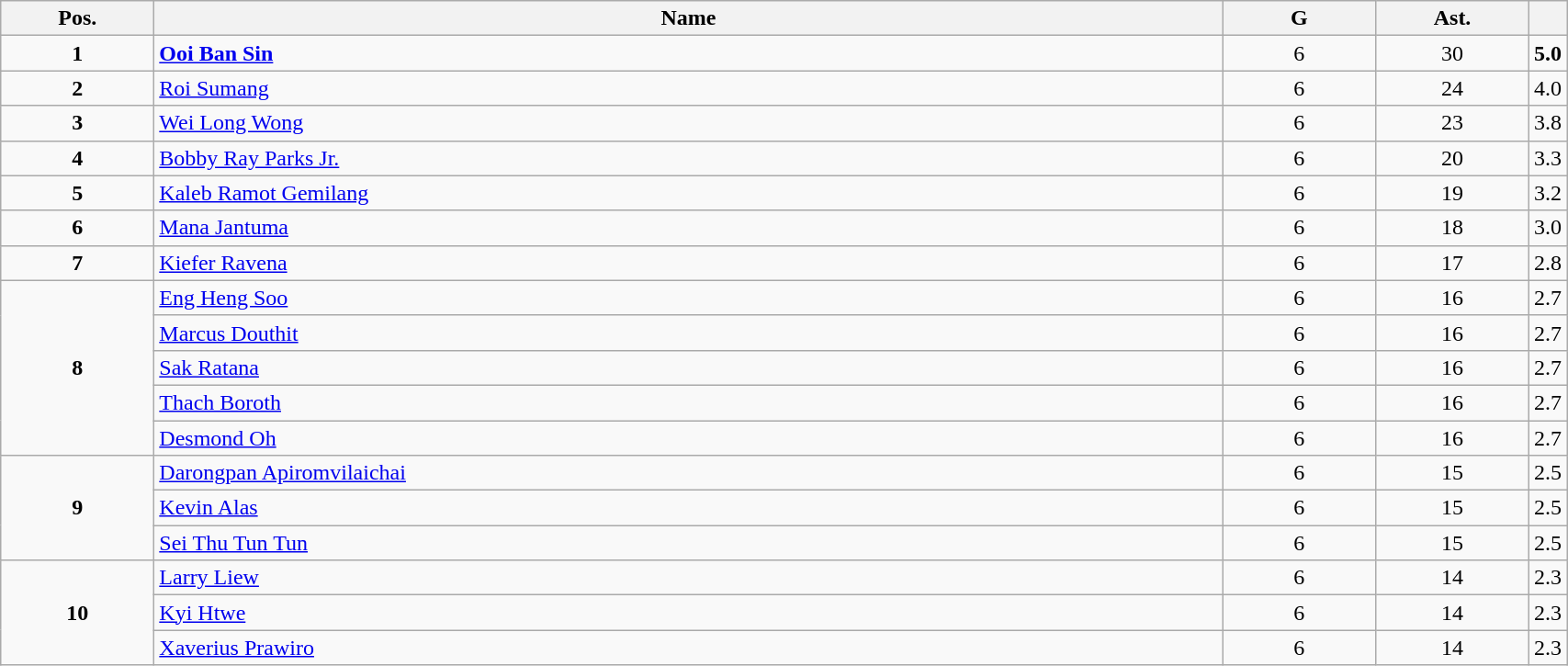<table class="wikitable" style="width:90%;">
<tr>
<th style="width:10%;">Pos.</th>
<th style="width:70%;">Name</th>
<th style="width:10%;">G</th>
<th style="width:10%;">Ast.</th>
<th style="width:10%;"></th>
</tr>
<tr align=center>
<td><strong>1</strong></td>
<td align=left> <strong><a href='#'>Ooi Ban Sin</a></strong></td>
<td>6</td>
<td>30</td>
<td><strong>5.0</strong></td>
</tr>
<tr align=center>
<td><strong>2</strong></td>
<td align=left> <a href='#'>Roi Sumang</a></td>
<td>6</td>
<td>24</td>
<td>4.0</td>
</tr>
<tr align=center>
<td><strong>3</strong></td>
<td align=left> <a href='#'>Wei Long Wong</a></td>
<td>6</td>
<td>23</td>
<td>3.8</td>
</tr>
<tr align=center>
<td><strong>4</strong></td>
<td align=left> <a href='#'>Bobby Ray Parks Jr.</a></td>
<td>6</td>
<td>20</td>
<td>3.3</td>
</tr>
<tr align=center>
<td><strong>5</strong></td>
<td align=left> <a href='#'>Kaleb Ramot Gemilang</a></td>
<td>6</td>
<td>19</td>
<td>3.2</td>
</tr>
<tr align=center>
<td><strong>6</strong></td>
<td align=left> <a href='#'>Mana Jantuma</a></td>
<td>6</td>
<td>18</td>
<td>3.0</td>
</tr>
<tr align=center>
<td><strong>7</strong></td>
<td align=left> <a href='#'>Kiefer Ravena</a></td>
<td>6</td>
<td>17</td>
<td>2.8</td>
</tr>
<tr align=center>
<td rowspan=5><strong>8</strong></td>
<td align=left> <a href='#'>Eng Heng Soo</a></td>
<td>6</td>
<td>16</td>
<td>2.7</td>
</tr>
<tr align=center>
<td align=left> <a href='#'>Marcus Douthit</a></td>
<td>6</td>
<td>16</td>
<td>2.7</td>
</tr>
<tr align=center>
<td align=left> <a href='#'>Sak Ratana</a></td>
<td>6</td>
<td>16</td>
<td>2.7</td>
</tr>
<tr align=center>
<td align=left> <a href='#'>Thach Boroth</a></td>
<td>6</td>
<td>16</td>
<td>2.7</td>
</tr>
<tr align=center>
<td align=left> <a href='#'>Desmond Oh</a></td>
<td>6</td>
<td>16</td>
<td>2.7</td>
</tr>
<tr align=center>
<td rowspan=3><strong>9</strong></td>
<td align=left> <a href='#'>Darongpan Apiromvilaichai</a></td>
<td>6</td>
<td>15</td>
<td>2.5</td>
</tr>
<tr align=center>
<td align=left> <a href='#'>Kevin Alas</a></td>
<td>6</td>
<td>15</td>
<td>2.5</td>
</tr>
<tr align=center>
<td align=left> <a href='#'>Sei Thu Tun Tun</a></td>
<td>6</td>
<td>15</td>
<td>2.5</td>
</tr>
<tr align=center>
<td rowspan=3><strong>10</strong></td>
<td align=left> <a href='#'>Larry Liew</a></td>
<td>6</td>
<td>14</td>
<td>2.3</td>
</tr>
<tr align=center>
<td align=left> <a href='#'>Kyi Htwe</a></td>
<td>6</td>
<td>14</td>
<td>2.3</td>
</tr>
<tr align=center>
<td align=left> <a href='#'>Xaverius Prawiro</a></td>
<td>6</td>
<td>14</td>
<td>2.3</td>
</tr>
</table>
